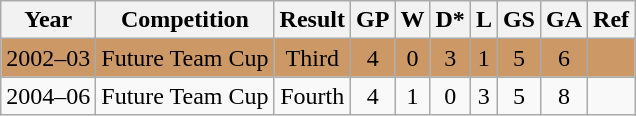<table class="wikitable" style="text-align: center;">
<tr>
<th>Year</th>
<th>Competition</th>
<th>Result</th>
<th>GP</th>
<th>W</th>
<th>D*</th>
<th>L</th>
<th>GS</th>
<th>GA</th>
<th>Ref</th>
</tr>
<tr bgcolor="#cc9966">
<td>2002–03</td>
<td>Future Team Cup</td>
<td>Third</td>
<td>4</td>
<td>0</td>
<td>3</td>
<td>1</td>
<td>5</td>
<td>6</td>
<td></td>
</tr>
<tr>
<td>2004–06</td>
<td>Future Team Cup</td>
<td>Fourth</td>
<td>4</td>
<td>1</td>
<td>0</td>
<td>3</td>
<td>5</td>
<td>8</td>
<td></td>
</tr>
</table>
